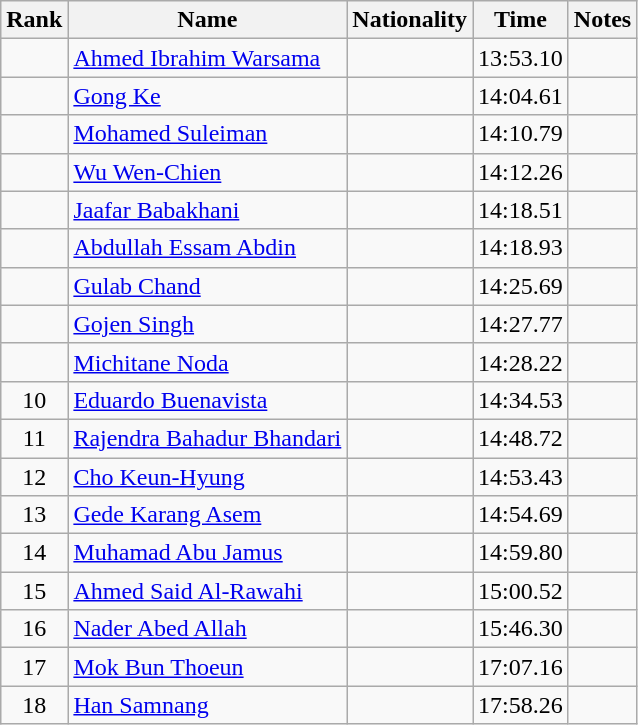<table class="wikitable sortable" style="text-align:center">
<tr>
<th>Rank</th>
<th>Name</th>
<th>Nationality</th>
<th>Time</th>
<th>Notes</th>
</tr>
<tr>
<td></td>
<td align=left><a href='#'>Ahmed Ibrahim Warsama</a></td>
<td align=left></td>
<td>13:53.10</td>
<td></td>
</tr>
<tr>
<td></td>
<td align=left><a href='#'>Gong Ke</a></td>
<td align=left></td>
<td>14:04.61</td>
<td></td>
</tr>
<tr>
<td></td>
<td align=left><a href='#'>Mohamed Suleiman</a></td>
<td align=left></td>
<td>14:10.79</td>
<td></td>
</tr>
<tr>
<td></td>
<td align=left><a href='#'>Wu Wen-Chien</a></td>
<td align=left></td>
<td>14:12.26</td>
<td></td>
</tr>
<tr>
<td></td>
<td align=left><a href='#'>Jaafar Babakhani</a></td>
<td align=left></td>
<td>14:18.51</td>
<td></td>
</tr>
<tr>
<td></td>
<td align=left><a href='#'>Abdullah Essam Abdin</a></td>
<td align=left></td>
<td>14:18.93</td>
<td></td>
</tr>
<tr>
<td></td>
<td align=left><a href='#'>Gulab Chand</a></td>
<td align=left></td>
<td>14:25.69</td>
<td></td>
</tr>
<tr>
<td></td>
<td align=left><a href='#'>Gojen Singh</a></td>
<td align=left></td>
<td>14:27.77</td>
<td></td>
</tr>
<tr>
<td></td>
<td align=left><a href='#'>Michitane Noda</a></td>
<td align=left></td>
<td>14:28.22</td>
<td></td>
</tr>
<tr>
<td>10</td>
<td align=left><a href='#'>Eduardo Buenavista</a></td>
<td align=left></td>
<td>14:34.53</td>
<td></td>
</tr>
<tr>
<td>11</td>
<td align=left><a href='#'>Rajendra Bahadur Bhandari</a></td>
<td align=left></td>
<td>14:48.72</td>
<td></td>
</tr>
<tr>
<td>12</td>
<td align=left><a href='#'>Cho Keun-Hyung</a></td>
<td align=left></td>
<td>14:53.43</td>
<td></td>
</tr>
<tr>
<td>13</td>
<td align=left><a href='#'>Gede Karang Asem</a></td>
<td align=left></td>
<td>14:54.69</td>
<td></td>
</tr>
<tr>
<td>14</td>
<td align=left><a href='#'>Muhamad Abu Jamus</a></td>
<td align=left></td>
<td>14:59.80</td>
<td></td>
</tr>
<tr>
<td>15</td>
<td align=left><a href='#'>Ahmed Said Al-Rawahi</a></td>
<td align=left></td>
<td>15:00.52</td>
<td></td>
</tr>
<tr>
<td>16</td>
<td align=left><a href='#'>Nader Abed Allah</a></td>
<td align=left></td>
<td>15:46.30</td>
<td></td>
</tr>
<tr>
<td>17</td>
<td align=left><a href='#'>Mok Bun Thoeun</a></td>
<td align=left></td>
<td>17:07.16</td>
<td></td>
</tr>
<tr>
<td>18</td>
<td align=left><a href='#'>Han Samnang</a></td>
<td align=left></td>
<td>17:58.26</td>
<td></td>
</tr>
</table>
